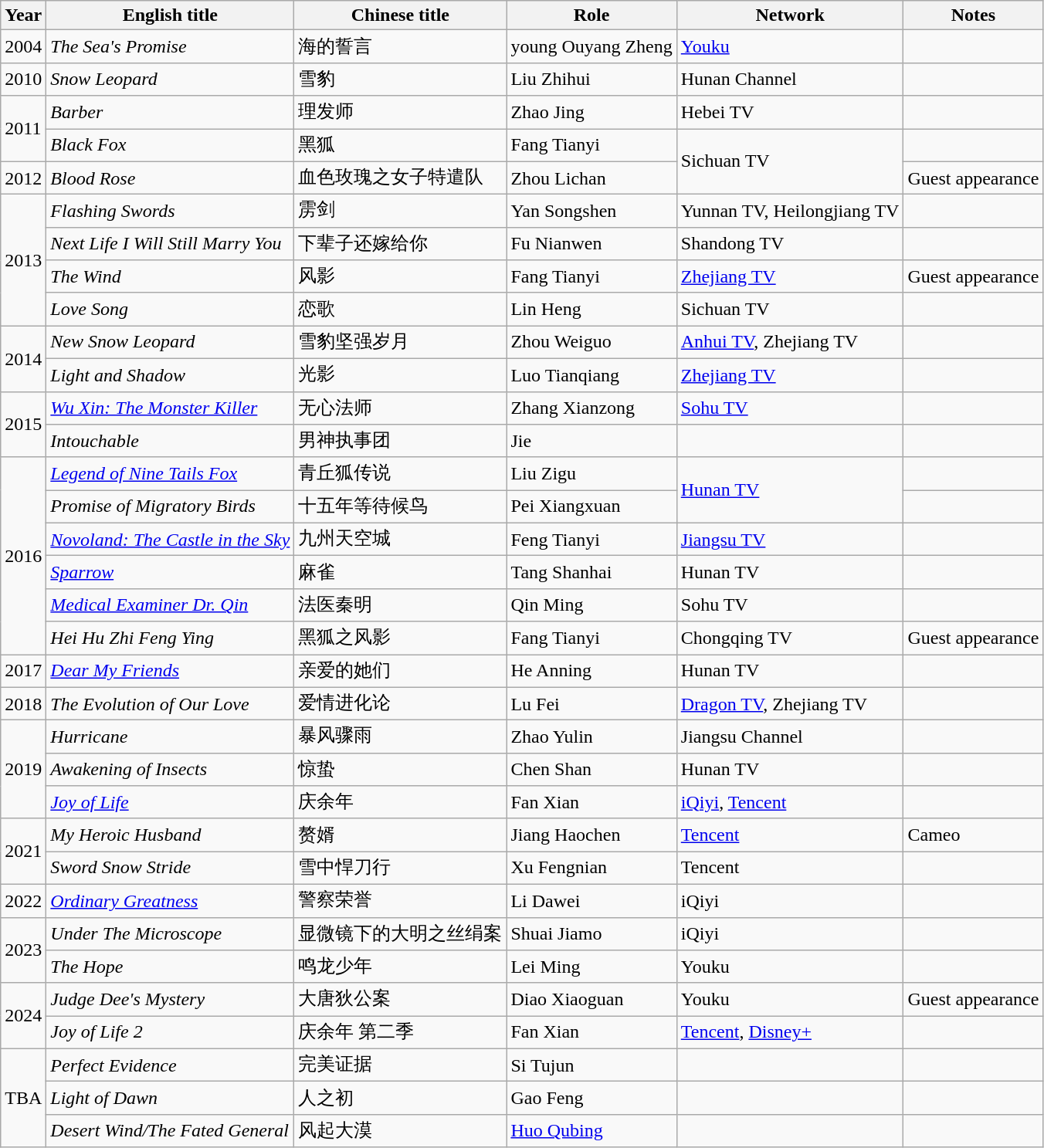<table class="wikitable">
<tr>
<th>Year</th>
<th>English title</th>
<th>Chinese title</th>
<th>Role</th>
<th>Network</th>
<th>Notes</th>
</tr>
<tr>
<td>2004</td>
<td><em>The Sea's Promise</em></td>
<td>海的誓言</td>
<td>young Ouyang Zheng</td>
<td><a href='#'>Youku</a></td>
<td></td>
</tr>
<tr>
<td>2010</td>
<td><em>Snow Leopard</em></td>
<td>雪豹</td>
<td>Liu Zhihui</td>
<td>Hunan Channel</td>
<td></td>
</tr>
<tr>
<td rowspan=2>2011</td>
<td><em>Barber</em></td>
<td>理发师</td>
<td>Zhao Jing</td>
<td>Hebei TV</td>
<td></td>
</tr>
<tr>
<td><em>Black Fox</em></td>
<td>黑狐</td>
<td>Fang Tianyi</td>
<td rowspan=2>Sichuan TV</td>
<td></td>
</tr>
<tr>
<td>2012</td>
<td><em>Blood Rose</em></td>
<td>血色玫瑰之女子特遣队</td>
<td>Zhou Lichan</td>
<td>Guest appearance</td>
</tr>
<tr>
<td rowspan=4>2013</td>
<td><em>Flashing Swords</em></td>
<td>雳剑</td>
<td>Yan Songshen</td>
<td>Yunnan TV, Heilongjiang TV</td>
<td></td>
</tr>
<tr>
<td><em>Next Life I Will Still Marry You</em></td>
<td>下辈子还嫁给你</td>
<td>Fu Nianwen</td>
<td>Shandong TV</td>
<td></td>
</tr>
<tr>
<td><em>The Wind</em></td>
<td>风影</td>
<td>Fang Tianyi</td>
<td><a href='#'>Zhejiang TV</a></td>
<td>Guest appearance</td>
</tr>
<tr>
<td><em>Love Song</em></td>
<td>恋歌</td>
<td>Lin Heng</td>
<td>Sichuan TV</td>
<td></td>
</tr>
<tr>
<td rowspan=2>2014</td>
<td><em>New Snow Leopard</em></td>
<td>雪豹坚强岁月</td>
<td>Zhou Weiguo</td>
<td><a href='#'>Anhui TV</a>, Zhejiang TV</td>
<td></td>
</tr>
<tr>
<td><em>Light and Shadow</em></td>
<td>光影</td>
<td>Luo Tianqiang</td>
<td><a href='#'>Zhejiang TV</a></td>
<td></td>
</tr>
<tr>
<td rowspan="2">2015</td>
<td><em><a href='#'>Wu Xin: The Monster Killer</a></em></td>
<td>无心法师</td>
<td>Zhang Xianzong</td>
<td><a href='#'>Sohu TV</a></td>
<td></td>
</tr>
<tr>
<td><em>Intouchable</em></td>
<td>男神执事团</td>
<td>Jie</td>
<td></td>
<td></td>
</tr>
<tr>
<td rowspan=6>2016</td>
<td><em><a href='#'>Legend of Nine Tails Fox</a></em></td>
<td>青丘狐传说</td>
<td>Liu Zigu</td>
<td rowspan=2><a href='#'>Hunan TV</a></td>
<td></td>
</tr>
<tr>
<td><em>Promise of Migratory Birds</em></td>
<td>十五年等待候鸟</td>
<td>Pei Xiangxuan</td>
<td></td>
</tr>
<tr>
<td><em><a href='#'>Novoland: The Castle in the Sky</a></em></td>
<td>九州天空城</td>
<td>Feng Tianyi</td>
<td><a href='#'>Jiangsu TV</a></td>
<td></td>
</tr>
<tr>
<td><em><a href='#'>Sparrow</a></em></td>
<td>麻雀</td>
<td>Tang Shanhai</td>
<td>Hunan TV</td>
<td></td>
</tr>
<tr>
<td><em><a href='#'>Medical Examiner Dr. Qin</a></em></td>
<td>法医秦明</td>
<td>Qin Ming</td>
<td>Sohu TV</td>
<td></td>
</tr>
<tr>
<td><em>Hei Hu Zhi Feng Ying</em></td>
<td>黑狐之风影</td>
<td>Fang Tianyi</td>
<td>Chongqing TV</td>
<td>Guest appearance</td>
</tr>
<tr>
<td>2017</td>
<td><em><a href='#'>Dear My Friends</a></em></td>
<td>亲爱的她们</td>
<td>He Anning</td>
<td>Hunan TV</td>
<td></td>
</tr>
<tr>
<td>2018</td>
<td><em>The Evolution of Our Love</em></td>
<td>爱情进化论</td>
<td>Lu Fei</td>
<td><a href='#'>Dragon TV</a>, Zhejiang TV</td>
<td></td>
</tr>
<tr>
<td rowspan=3>2019</td>
<td><em>Hurricane</em></td>
<td>暴风骤雨</td>
<td>Zhao Yulin</td>
<td>Jiangsu Channel</td>
<td></td>
</tr>
<tr>
<td><em>Awakening of Insects</em></td>
<td>惊蛰</td>
<td>Chen Shan</td>
<td>Hunan TV</td>
<td></td>
</tr>
<tr>
<td><em><a href='#'>Joy of Life</a></em></td>
<td>庆余年</td>
<td>Fan Xian</td>
<td><a href='#'>iQiyi</a>, <a href='#'>Tencent</a></td>
<td></td>
</tr>
<tr>
<td rowspan=2>2021</td>
<td><em>My Heroic Husband</em></td>
<td>赘婿</td>
<td>Jiang Haochen</td>
<td><a href='#'>Tencent</a></td>
<td>Cameo</td>
</tr>
<tr>
<td><em>Sword Snow Stride</em></td>
<td>雪中悍刀行</td>
<td>Xu Fengnian</td>
<td>Tencent</td>
<td></td>
</tr>
<tr>
<td>2022</td>
<td><em><a href='#'>Ordinary Greatness</a></em></td>
<td>警察荣誉</td>
<td>Li Dawei</td>
<td>iQiyi</td>
<td></td>
</tr>
<tr>
<td rowspan=2>2023</td>
<td><em>Under The Microscope</em></td>
<td>显微镜下的大明之丝绢案</td>
<td>Shuai Jiamo</td>
<td>iQiyi</td>
<td></td>
</tr>
<tr>
<td><em>The Hope</em></td>
<td>鸣龙少年</td>
<td>Lei Ming</td>
<td>Youku</td>
<td></td>
</tr>
<tr>
<td rowspan=2>2024</td>
<td><em>Judge Dee's Mystery</em></td>
<td>大唐狄公案</td>
<td>Diao Xiaoguan</td>
<td>Youku</td>
<td>Guest appearance</td>
</tr>
<tr>
<td><em>Joy of Life 2</em></td>
<td>庆余年 第二季</td>
<td>Fan Xian</td>
<td><a href='#'>Tencent</a>, <a href='#'>Disney+</a></td>
<td></td>
</tr>
<tr>
<td rowspan=3>TBA</td>
<td><em>Perfect Evidence</em></td>
<td>完美证据</td>
<td>Si Tujun</td>
<td></td>
<td></td>
</tr>
<tr>
<td><em>Light of Dawn</em></td>
<td>人之初</td>
<td>Gao Feng</td>
<td></td>
<td></td>
</tr>
<tr>
<td><em>Desert Wind/The Fated General</em></td>
<td>风起大漠</td>
<td><a href='#'>Huo Qubing</a></td>
<td></td>
<td></td>
</tr>
</table>
